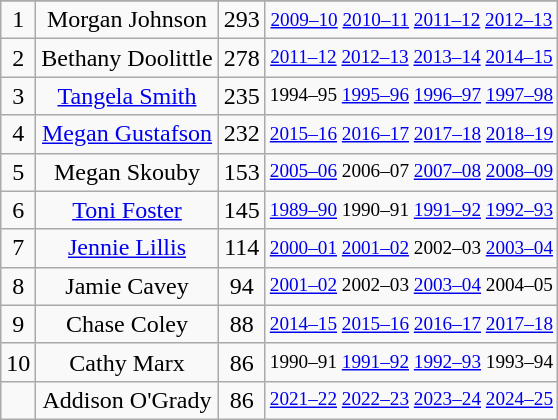<table class="wikitable sortable" style="text-align: center">
<tr>
</tr>
<tr>
<td>1</td>
<td>Morgan Johnson</td>
<td>293</td>
<td style="font-size:80%;"><a href='#'>2009–10</a> <a href='#'>2010–11</a> <a href='#'>2011–12</a> <a href='#'>2012–13</a></td>
</tr>
<tr>
<td>2</td>
<td>Bethany Doolittle</td>
<td>278</td>
<td style="font-size:80%;"><a href='#'>2011–12</a> <a href='#'>2012–13</a> <a href='#'>2013–14</a> <a href='#'>2014–15</a></td>
</tr>
<tr>
<td>3</td>
<td><a href='#'>Tangela Smith</a></td>
<td>235</td>
<td style="font-size:80%;">1994–95 <a href='#'>1995–96</a> <a href='#'>1996–97</a> <a href='#'>1997–98</a></td>
</tr>
<tr>
<td>4</td>
<td><a href='#'>Megan Gustafson</a></td>
<td>232</td>
<td style="font-size:80%;"><a href='#'>2015–16</a> <a href='#'>2016–17</a> <a href='#'>2017–18</a> <a href='#'>2018–19</a></td>
</tr>
<tr>
<td>5</td>
<td>Megan Skouby</td>
<td>153</td>
<td style="font-size:80%;"><a href='#'>2005–06</a> 2006–07 <a href='#'>2007–08</a> <a href='#'>2008–09</a></td>
</tr>
<tr>
<td>6</td>
<td><a href='#'>Toni Foster</a></td>
<td>145</td>
<td style="font-size:80%;"><a href='#'>1989–90</a> 1990–91 <a href='#'>1991–92</a> <a href='#'>1992–93</a></td>
</tr>
<tr>
<td>7</td>
<td><a href='#'>Jennie Lillis</a></td>
<td>114</td>
<td style="font-size:80%;"><a href='#'>2000–01</a> <a href='#'>2001–02</a> 2002–03 <a href='#'>2003–04</a></td>
</tr>
<tr>
<td>8</td>
<td>Jamie Cavey</td>
<td>94</td>
<td style="font-size:80%;"><a href='#'>2001–02</a> 2002–03 <a href='#'>2003–04</a> 2004–05</td>
</tr>
<tr>
<td>9</td>
<td>Chase Coley</td>
<td>88</td>
<td style="font-size:80%;"><a href='#'>2014–15</a> <a href='#'>2015–16</a> <a href='#'>2016–17</a> <a href='#'>2017–18</a></td>
</tr>
<tr>
<td>10</td>
<td>Cathy Marx</td>
<td>86</td>
<td style="font-size:80%;">1990–91 <a href='#'>1991–92</a> <a href='#'>1992–93</a> 1993–94</td>
</tr>
<tr>
<td></td>
<td>Addison O'Grady</td>
<td>86</td>
<td style="font-size:80%;"><a href='#'>2021–22</a> <a href='#'>2022–23</a> <a href='#'>2023–24</a> <a href='#'>2024–25</a></td>
</tr>
</table>
